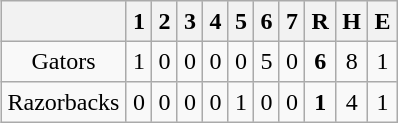<table align = right border="2" cellpadding="4" cellspacing="0" style="margin: 1em 1em 1em 1em; background: #F9F9F9; border: 1px #aaa solid; border-collapse: collapse;">
<tr align=center style="background: #F2F2F2;">
<th></th>
<th>1</th>
<th>2</th>
<th>3</th>
<th>4</th>
<th>5</th>
<th>6</th>
<th>7</th>
<th>R</th>
<th>H</th>
<th>E</th>
</tr>
<tr align=center>
<td>Gators</td>
<td>1</td>
<td>0</td>
<td>0</td>
<td>0</td>
<td>0</td>
<td>5</td>
<td>0</td>
<td><strong>6</strong></td>
<td>8</td>
<td>1</td>
</tr>
<tr align=center>
<td>Razorbacks</td>
<td>0</td>
<td>0</td>
<td>0</td>
<td>0</td>
<td>1</td>
<td>0</td>
<td>0</td>
<td><strong>1</strong></td>
<td>4</td>
<td>1</td>
</tr>
</table>
